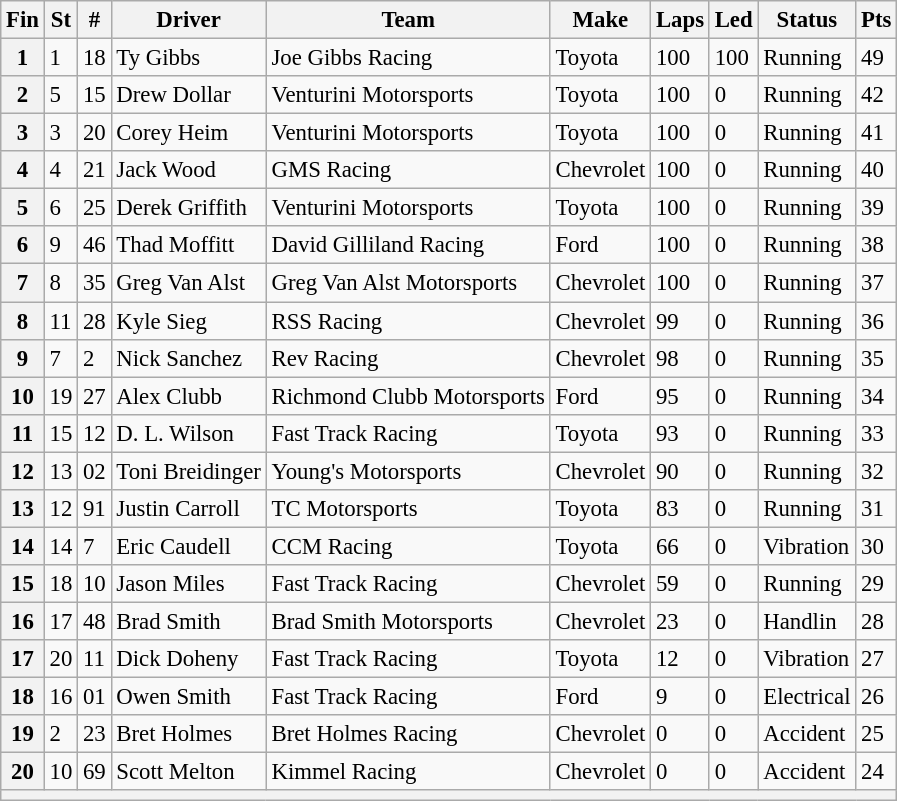<table class="wikitable" style="font-size:95%">
<tr>
<th>Fin</th>
<th>St</th>
<th>#</th>
<th>Driver</th>
<th>Team</th>
<th>Make</th>
<th>Laps</th>
<th>Led</th>
<th>Status</th>
<th>Pts</th>
</tr>
<tr>
<th>1</th>
<td>1</td>
<td>18</td>
<td>Ty Gibbs</td>
<td>Joe Gibbs Racing</td>
<td>Toyota</td>
<td>100</td>
<td>100</td>
<td>Running</td>
<td>49</td>
</tr>
<tr>
<th>2</th>
<td>5</td>
<td>15</td>
<td>Drew Dollar</td>
<td>Venturini Motorsports</td>
<td>Toyota</td>
<td>100</td>
<td>0</td>
<td>Running</td>
<td>42</td>
</tr>
<tr>
<th>3</th>
<td>3</td>
<td>20</td>
<td>Corey Heim</td>
<td>Venturini Motorsports</td>
<td>Toyota</td>
<td>100</td>
<td>0</td>
<td>Running</td>
<td>41</td>
</tr>
<tr>
<th>4</th>
<td>4</td>
<td>21</td>
<td>Jack Wood</td>
<td>GMS Racing</td>
<td>Chevrolet</td>
<td>100</td>
<td>0</td>
<td>Running</td>
<td>40</td>
</tr>
<tr>
<th>5</th>
<td>6</td>
<td>25</td>
<td>Derek Griffith</td>
<td>Venturini Motorsports</td>
<td>Toyota</td>
<td>100</td>
<td>0</td>
<td>Running</td>
<td>39</td>
</tr>
<tr>
<th>6</th>
<td>9</td>
<td>46</td>
<td>Thad Moffitt</td>
<td>David Gilliland Racing</td>
<td>Ford</td>
<td>100</td>
<td>0</td>
<td>Running</td>
<td>38</td>
</tr>
<tr>
<th>7</th>
<td>8</td>
<td>35</td>
<td>Greg Van Alst</td>
<td>Greg Van Alst Motorsports</td>
<td>Chevrolet</td>
<td>100</td>
<td>0</td>
<td>Running</td>
<td>37</td>
</tr>
<tr>
<th>8</th>
<td>11</td>
<td>28</td>
<td>Kyle Sieg</td>
<td>RSS Racing</td>
<td>Chevrolet</td>
<td>99</td>
<td>0</td>
<td>Running</td>
<td>36</td>
</tr>
<tr>
<th>9</th>
<td>7</td>
<td>2</td>
<td>Nick Sanchez</td>
<td>Rev Racing</td>
<td>Chevrolet</td>
<td>98</td>
<td>0</td>
<td>Running</td>
<td>35</td>
</tr>
<tr>
<th>10</th>
<td>19</td>
<td>27</td>
<td>Alex Clubb</td>
<td>Richmond Clubb Motorsports</td>
<td>Ford</td>
<td>95</td>
<td>0</td>
<td>Running</td>
<td>34</td>
</tr>
<tr>
<th>11</th>
<td>15</td>
<td>12</td>
<td>D. L. Wilson</td>
<td>Fast Track Racing</td>
<td>Toyota</td>
<td>93</td>
<td>0</td>
<td>Running</td>
<td>33</td>
</tr>
<tr>
<th>12</th>
<td>13</td>
<td>02</td>
<td>Toni Breidinger</td>
<td>Young's Motorsports</td>
<td>Chevrolet</td>
<td>90</td>
<td>0</td>
<td>Running</td>
<td>32</td>
</tr>
<tr>
<th>13</th>
<td>12</td>
<td>91</td>
<td>Justin Carroll</td>
<td>TC Motorsports</td>
<td>Toyota</td>
<td>83</td>
<td>0</td>
<td>Running</td>
<td>31</td>
</tr>
<tr>
<th>14</th>
<td>14</td>
<td>7</td>
<td>Eric Caudell</td>
<td>CCM Racing</td>
<td>Toyota</td>
<td>66</td>
<td>0</td>
<td>Vibration</td>
<td>30</td>
</tr>
<tr>
<th>15</th>
<td>18</td>
<td>10</td>
<td>Jason Miles</td>
<td>Fast Track Racing</td>
<td>Chevrolet</td>
<td>59</td>
<td>0</td>
<td>Running</td>
<td>29</td>
</tr>
<tr>
<th>16</th>
<td>17</td>
<td>48</td>
<td>Brad Smith</td>
<td>Brad Smith Motorsports</td>
<td>Chevrolet</td>
<td>23</td>
<td>0</td>
<td>Handlin</td>
<td>28</td>
</tr>
<tr>
<th>17</th>
<td>20</td>
<td>11</td>
<td>Dick Doheny</td>
<td>Fast Track Racing</td>
<td>Toyota</td>
<td>12</td>
<td>0</td>
<td>Vibration</td>
<td>27</td>
</tr>
<tr>
<th>18</th>
<td>16</td>
<td>01</td>
<td>Owen Smith</td>
<td>Fast Track Racing</td>
<td>Ford</td>
<td>9</td>
<td>0</td>
<td>Electrical</td>
<td>26</td>
</tr>
<tr>
<th>19</th>
<td>2</td>
<td>23</td>
<td>Bret Holmes</td>
<td>Bret Holmes Racing</td>
<td>Chevrolet</td>
<td>0</td>
<td>0</td>
<td>Accident</td>
<td>25</td>
</tr>
<tr>
<th>20</th>
<td>10</td>
<td>69</td>
<td>Scott Melton</td>
<td>Kimmel Racing</td>
<td>Chevrolet</td>
<td>0</td>
<td>0</td>
<td>Accident</td>
<td>24</td>
</tr>
<tr>
<th colspan="10"></th>
</tr>
</table>
